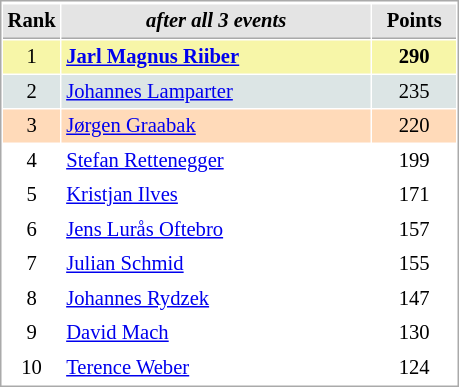<table cellspacing="1" cellpadding="3" style="border:1px solid #AAAAAA;font-size:86%">
<tr style="background-color: #E4E4E4;">
</tr>
<tr style="background-color: #E4E4E4;">
<th style="border-bottom:1px solid #AAAAAA; width: 10px;">Rank</th>
<th style="border-bottom:1px solid #AAAAAA; width: 200px;"><em>after all 3 events</em></th>
<th style="border-bottom:1px solid #AAAAAA; width: 50px;">Points</th>
</tr>
<tr style="background:#f7f6a8;">
<td align=center>1</td>
<td> <strong><a href='#'>Jarl Magnus Riiber</a></strong></td>
<td align=center><strong>290</strong></td>
</tr>
<tr style="background:#dce5e5;">
<td align=center>2</td>
<td> <a href='#'>Johannes Lamparter</a></td>
<td align=center>235</td>
</tr>
<tr style="background:#ffdab9;">
<td align=center>3</td>
<td> <a href='#'>Jørgen Graabak</a></td>
<td align=center>220</td>
</tr>
<tr>
<td align=center>4</td>
<td> <a href='#'>Stefan Rettenegger</a></td>
<td align=center>199</td>
</tr>
<tr>
<td align=center>5</td>
<td> <a href='#'>Kristjan Ilves</a></td>
<td align=center>171</td>
</tr>
<tr>
<td align=center>6</td>
<td> <a href='#'>Jens Lurås Oftebro</a></td>
<td align=center>157</td>
</tr>
<tr>
<td align=center>7</td>
<td> <a href='#'>Julian Schmid</a></td>
<td align=center>155</td>
</tr>
<tr>
<td align=center>8</td>
<td> <a href='#'>Johannes Rydzek</a></td>
<td align=center>147</td>
</tr>
<tr>
<td align=center>9</td>
<td> <a href='#'>David Mach</a></td>
<td align=center>130</td>
</tr>
<tr>
<td align=center>10</td>
<td> <a href='#'>Terence Weber</a></td>
<td align=center>124</td>
</tr>
</table>
